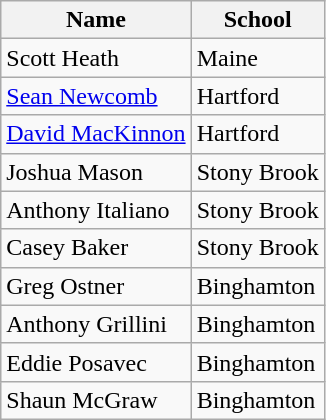<table class=wikitable>
<tr>
<th>Name</th>
<th>School</th>
</tr>
<tr>
<td>Scott Heath</td>
<td>Maine</td>
</tr>
<tr>
<td><a href='#'>Sean Newcomb</a></td>
<td>Hartford</td>
</tr>
<tr>
<td><a href='#'>David MacKinnon</a></td>
<td>Hartford</td>
</tr>
<tr>
<td>Joshua Mason</td>
<td>Stony Brook</td>
</tr>
<tr>
<td>Anthony Italiano</td>
<td>Stony Brook</td>
</tr>
<tr>
<td>Casey Baker</td>
<td>Stony Brook</td>
</tr>
<tr>
<td>Greg Ostner</td>
<td>Binghamton</td>
</tr>
<tr>
<td>Anthony Grillini</td>
<td>Binghamton</td>
</tr>
<tr>
<td>Eddie Posavec</td>
<td>Binghamton</td>
</tr>
<tr>
<td>Shaun McGraw</td>
<td>Binghamton</td>
</tr>
</table>
